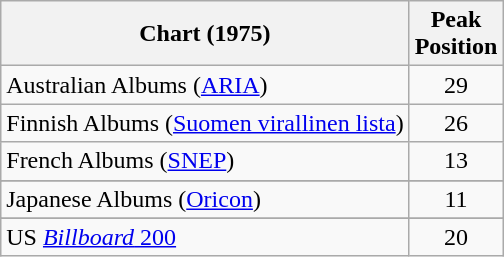<table class="wikitable sortable plainrowheaders">
<tr>
<th>Chart (1975)</th>
<th>Peak<br>Position</th>
</tr>
<tr>
<td>Australian Albums (<a href='#'>ARIA</a>)</td>
<td align="center">29</td>
</tr>
<tr>
<td>Finnish Albums (<a href='#'>Suomen virallinen lista</a>)</td>
<td align="center">26</td>
</tr>
<tr>
<td>French Albums (<a href='#'>SNEP</a>)</td>
<td align="center">13</td>
</tr>
<tr>
</tr>
<tr>
<td>Japanese Albums (<a href='#'>Oricon</a>)</td>
<td align="center">11</td>
</tr>
<tr>
</tr>
<tr>
</tr>
<tr>
<td>US <a href='#'><em>Billboard</em> 200</a></td>
<td align="center">20</td>
</tr>
</table>
